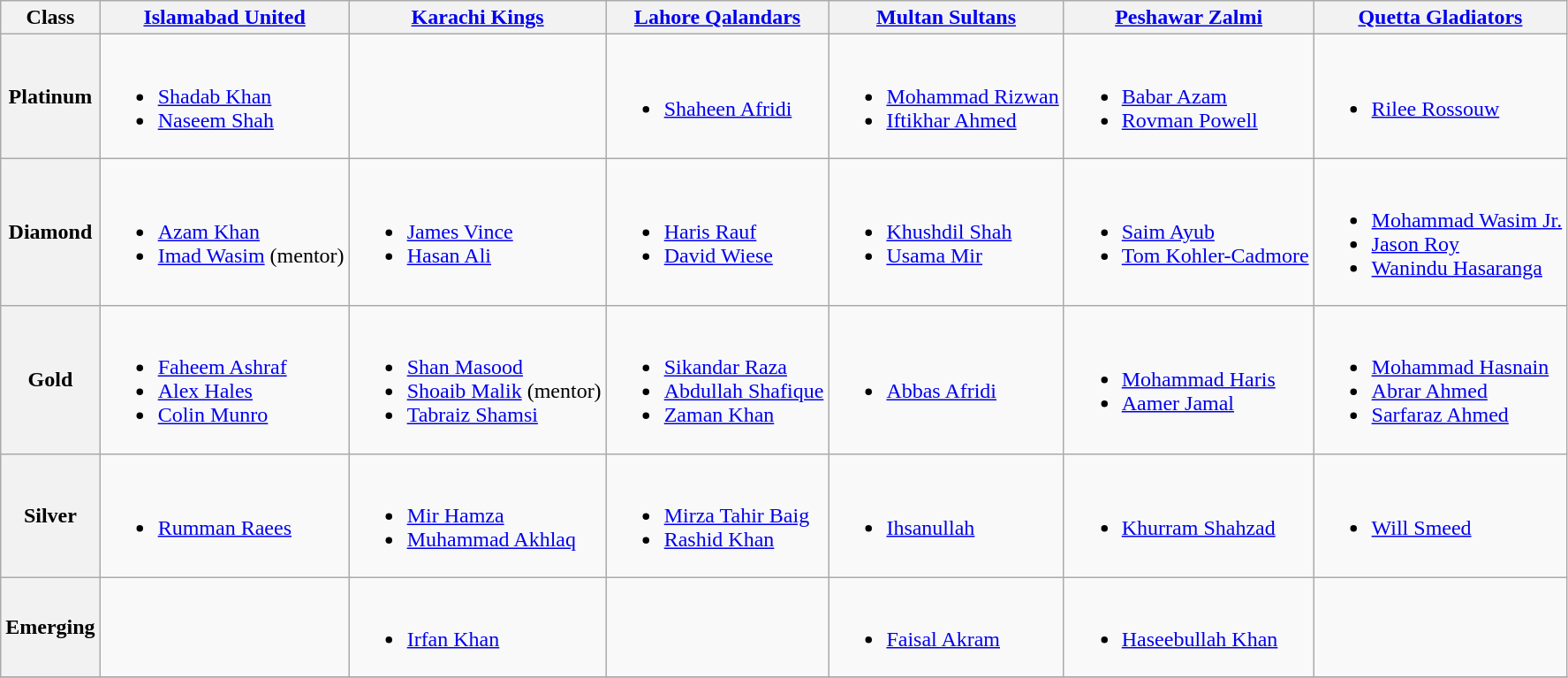<table class="wikitable">
<tr>
<th>Class</th>
<th><a href='#'>Islamabad United</a></th>
<th><a href='#'>Karachi Kings</a></th>
<th><a href='#'>Lahore Qalandars</a></th>
<th><a href='#'>Multan Sultans</a></th>
<th><a href='#'>Peshawar Zalmi</a></th>
<th><a href='#'>Quetta Gladiators</a></th>
</tr>
<tr>
<th>Platinum</th>
<td><br><ul><li><a href='#'>Shadab Khan</a></li><li><a href='#'>Naseem Shah</a></li></ul></td>
<td></td>
<td><br><ul><li><a href='#'>Shaheen Afridi</a></li></ul></td>
<td><br><ul><li><a href='#'>Mohammad Rizwan</a></li><li><a href='#'>Iftikhar Ahmed</a></li></ul></td>
<td><br><ul><li><a href='#'>Babar Azam</a></li><li><a href='#'>Rovman Powell</a></li></ul></td>
<td><br><ul><li><a href='#'>Rilee Rossouw</a></li></ul></td>
</tr>
<tr>
<th>Diamond</th>
<td><br><ul><li><a href='#'>Azam Khan</a></li><li><a href='#'>Imad Wasim</a> (mentor)</li></ul></td>
<td><br><ul><li><a href='#'>James Vince</a></li><li><a href='#'>Hasan Ali</a></li></ul></td>
<td><br><ul><li><a href='#'>Haris Rauf</a></li><li><a href='#'>David Wiese</a></li></ul></td>
<td><br><ul><li><a href='#'>Khushdil Shah</a></li><li><a href='#'>Usama Mir</a></li></ul></td>
<td><br><ul><li><a href='#'>Saim Ayub</a></li><li><a href='#'>Tom Kohler-Cadmore</a></li></ul></td>
<td><br><ul><li><a href='#'>Mohammad Wasim Jr.</a></li><li><a href='#'>Jason Roy</a></li><li><a href='#'>Wanindu Hasaranga</a></li></ul></td>
</tr>
<tr>
<th>Gold</th>
<td><br><ul><li><a href='#'>Faheem Ashraf</a></li><li><a href='#'>Alex Hales</a></li><li><a href='#'>Colin Munro</a></li></ul></td>
<td><br><ul><li><a href='#'>Shan Masood</a></li><li><a href='#'>Shoaib Malik</a> (mentor)</li><li><a href='#'>Tabraiz Shamsi</a></li></ul></td>
<td><br><ul><li><a href='#'>Sikandar Raza</a></li><li><a href='#'>Abdullah Shafique</a></li><li><a href='#'>Zaman Khan</a></li></ul></td>
<td><br><ul><li><a href='#'>Abbas Afridi</a></li></ul></td>
<td><br><ul><li><a href='#'>Mohammad Haris</a></li><li><a href='#'>Aamer Jamal</a></li></ul></td>
<td><br><ul><li><a href='#'>Mohammad Hasnain</a></li><li><a href='#'>Abrar Ahmed</a></li><li><a href='#'>Sarfaraz Ahmed</a></li></ul></td>
</tr>
<tr>
<th>Silver</th>
<td><br><ul><li><a href='#'>Rumman Raees</a></li></ul></td>
<td><br><ul><li><a href='#'>Mir Hamza</a></li><li><a href='#'>Muhammad Akhlaq</a></li></ul></td>
<td><br><ul><li><a href='#'>Mirza Tahir Baig</a></li><li><a href='#'>Rashid Khan</a></li></ul></td>
<td><br><ul><li><a href='#'>Ihsanullah</a></li></ul></td>
<td><br><ul><li><a href='#'>Khurram Shahzad</a></li></ul></td>
<td><br><ul><li><a href='#'>Will Smeed</a></li></ul></td>
</tr>
<tr>
<th>Emerging</th>
<td></td>
<td><br><ul><li><a href='#'>Irfan Khan</a></li></ul></td>
<td></td>
<td><br><ul><li><a href='#'>Faisal Akram</a></li></ul></td>
<td><br><ul><li><a href='#'>Haseebullah Khan</a></li></ul></td>
<td></td>
</tr>
<tr>
</tr>
</table>
